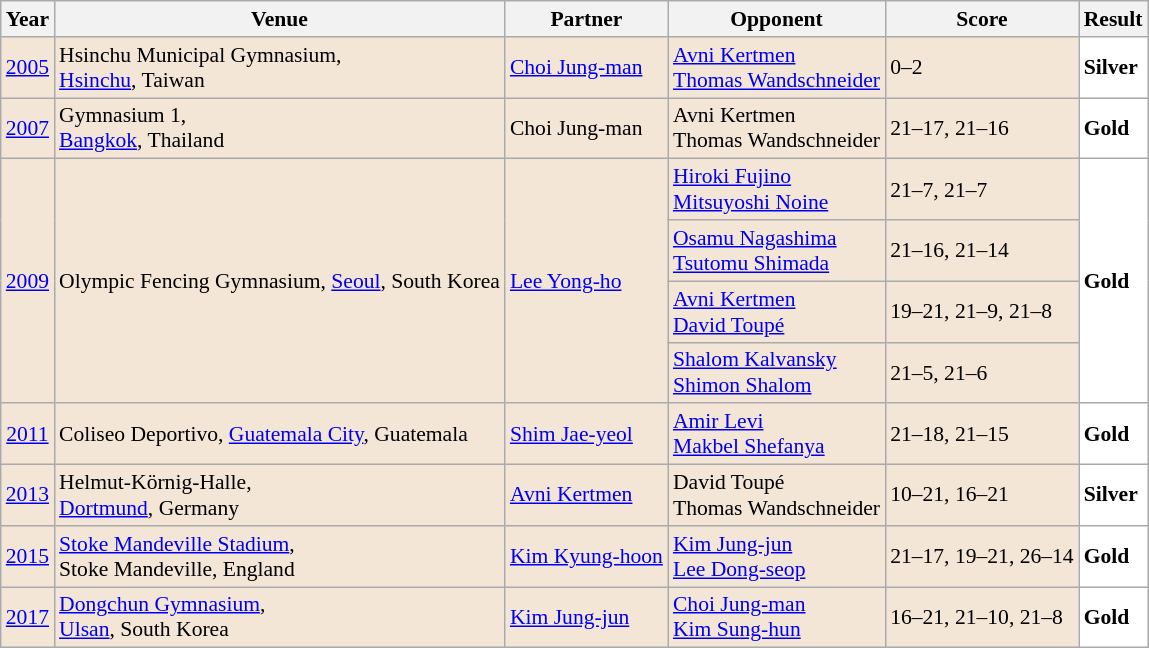<table class="sortable wikitable" style="font-size: 90%;">
<tr>
<th>Year</th>
<th>Venue</th>
<th>Partner</th>
<th>Opponent</th>
<th>Score</th>
<th>Result</th>
</tr>
<tr style="background:#F3E6D7">
<td align="center"><a href='#'>2005</a></td>
<td align="left">Hsinchu Municipal Gymnasium,<br><a href='#'>Hsinchu</a>, Taiwan</td>
<td align="left"> <a href='#'>Choi Jung-man</a></td>
<td align="left"> <a href='#'>Avni Kertmen</a><br> <a href='#'>Thomas Wandschneider</a></td>
<td align="left">0–2</td>
<td style="text-align:left; background:white"> <strong>Silver</strong></td>
</tr>
<tr style="background:#F3E6D7">
<td align="center"><a href='#'>2007</a></td>
<td align="left">Gymnasium 1,<br><a href='#'>Bangkok</a>, Thailand</td>
<td align="left"> Choi Jung-man</td>
<td align="left"> Avni Kertmen<br> Thomas Wandschneider</td>
<td align="left">21–17, 21–16</td>
<td style="text-align:left; background:white"> <strong>Gold</strong></td>
</tr>
<tr style="background:#F3E6D7">
<td rowspan="4" align="center"><a href='#'>2009</a></td>
<td rowspan="4" align="left">Olympic Fencing Gymnasium, <a href='#'>Seoul</a>, South Korea</td>
<td rowspan="4" align="left"> <a href='#'>Lee Yong-ho</a></td>
<td align="left"> <a href='#'>Hiroki Fujino</a><br> <a href='#'>Mitsuyoshi Noine</a></td>
<td align="left">21–7, 21–7</td>
<td rowspan="4" style="text-align:left; background:white"> <strong>Gold</strong></td>
</tr>
<tr style="background:#F3E6D7">
<td align="left"> <a href='#'>Osamu Nagashima</a><br> <a href='#'>Tsutomu Shimada</a></td>
<td align="left">21–16, 21–14</td>
</tr>
<tr style="background:#F3E6D7">
<td align="left"> <a href='#'>Avni Kertmen</a><br> <a href='#'>David Toupé</a></td>
<td align="left">19–21, 21–9, 21–8</td>
</tr>
<tr style="background:#F3E6D7">
<td align="left"> <a href='#'>Shalom Kalvansky</a><br> <a href='#'>Shimon Shalom</a></td>
<td align="left">21–5, 21–6</td>
</tr>
<tr style="background:#F3E6D7">
<td align="center"><a href='#'>2011</a></td>
<td align="left">Coliseo Deportivo, <a href='#'>Guatemala City</a>, Guatemala</td>
<td align="left"> <a href='#'>Shim Jae-yeol</a></td>
<td align="left"> <a href='#'>Amir Levi</a><br> <a href='#'>Makbel Shefanya</a></td>
<td align="left">21–18, 21–15</td>
<td style="text-align:left; background:white"> <strong>Gold</strong></td>
</tr>
<tr style="background:#F3E6D7">
<td align="center"><a href='#'>2013</a></td>
<td align="left">Helmut-Körnig-Halle,<br><a href='#'>Dortmund</a>, Germany</td>
<td align="left"> <a href='#'>Avni Kertmen</a></td>
<td align="left"> David Toupé<br> Thomas Wandschneider</td>
<td align="left">10–21, 16–21</td>
<td style="text-align:left; background:white"> <strong>Silver</strong></td>
</tr>
<tr style="background:#F3E6D7">
<td align="center"><a href='#'>2015</a></td>
<td align="left"><a href='#'>Stoke Mandeville Stadium</a>,<br>Stoke Mandeville, England</td>
<td align="left">  <a href='#'>Kim Kyung-hoon</a></td>
<td align="left"> <a href='#'>Kim Jung-jun</a><br> <a href='#'>Lee Dong-seop</a></td>
<td align="left">21–17, 19–21, 26–14</td>
<td style="text-align:left; background:white"> <strong>Gold</strong></td>
</tr>
<tr style="background:#F3E6D7">
<td align="center"><a href='#'>2017</a></td>
<td align="left"><a href='#'>Dongchun Gymnasium</a>,<br><a href='#'>Ulsan</a>, South Korea</td>
<td align="left"> <a href='#'>Kim Jung-jun</a></td>
<td align="left"> <a href='#'>Choi Jung-man</a><br> <a href='#'>Kim Sung-hun</a></td>
<td align="left">16–21, 21–10, 21–8</td>
<td style="text-align:left; background:white"> <strong>Gold</strong></td>
</tr>
</table>
